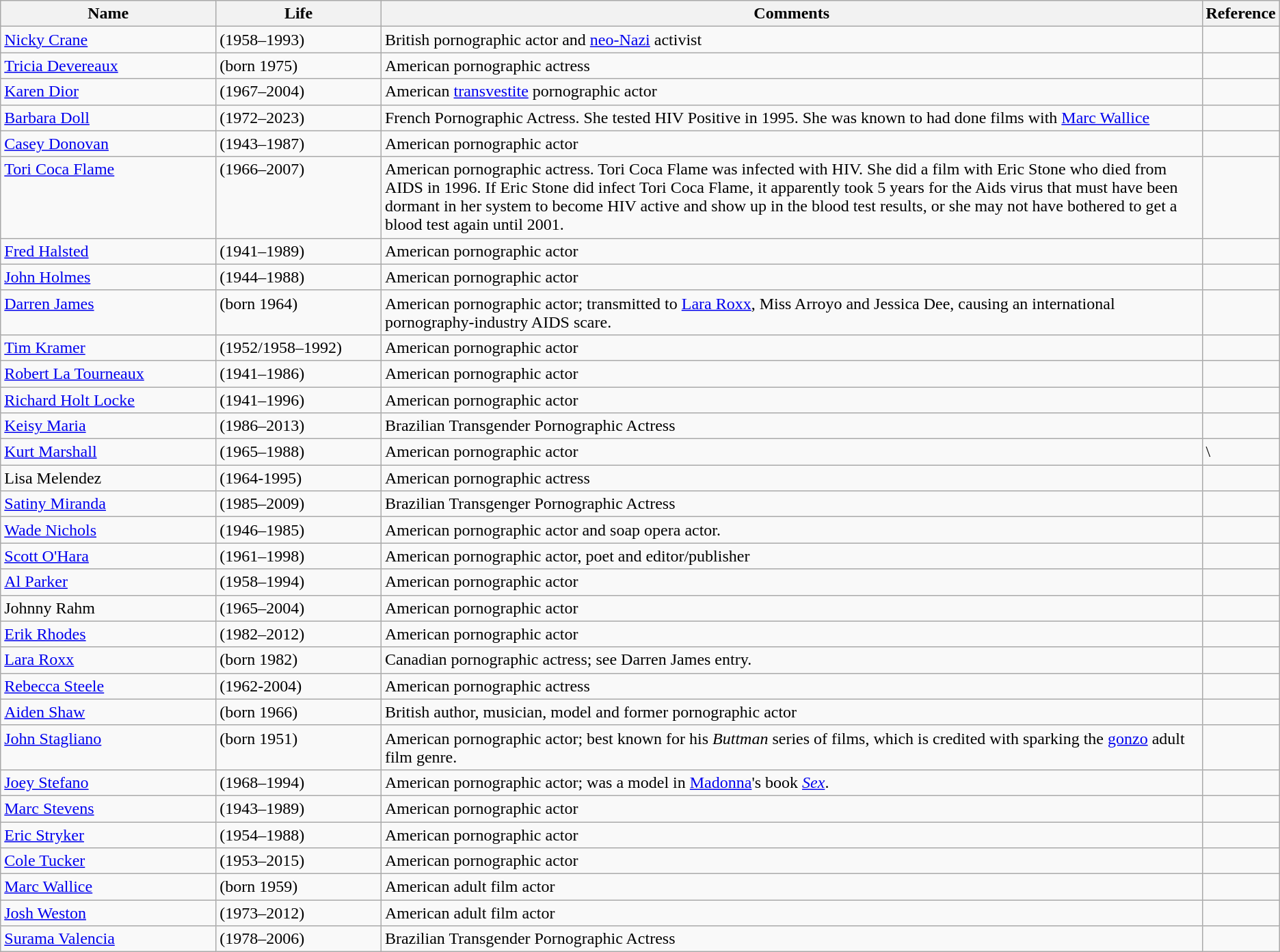<table class=wikitable>
<tr>
<th style="width:17%;">Name</th>
<th style="width:13%;">Life</th>
<th style="width:65%;">Comments</th>
<th style="width:5%;">Reference</th>
</tr>
<tr valign="top">
<td><a href='#'>Nicky Crane</a></td>
<td>(1958–1993)</td>
<td>British pornographic actor and <a href='#'>neo-Nazi</a> activist</td>
<td></td>
</tr>
<tr valign="top">
<td><a href='#'>Tricia Devereaux</a></td>
<td>(born 1975)</td>
<td>American pornographic actress</td>
<td></td>
</tr>
<tr valign="top">
<td><a href='#'>Karen Dior</a></td>
<td>(1967–2004)</td>
<td>American <a href='#'>transvestite</a> pornographic actor</td>
<td></td>
</tr>
<tr valign="top">
<td><a href='#'>Barbara Doll</a></td>
<td>(1972–2023)</td>
<td>French Pornographic Actress. She tested HIV Positive in 1995. She was known to had done films with <a href='#'>Marc Wallice</a></td>
<td></td>
</tr>
<tr valign="top">
<td><a href='#'>Casey Donovan</a></td>
<td>(1943–1987)</td>
<td>American pornographic actor</td>
<td></td>
</tr>
<tr valign="top">
<td><a href='#'>Tori Coca Flame</a></td>
<td>(1966–2007)</td>
<td>American pornographic actress. Tori Coca Flame was infected with HIV. She did a film with Eric Stone who died from AIDS in 1996. If Eric Stone did infect Tori Coca Flame, it apparently took 5 years for the Aids virus that must have been dormant in her system to become HIV active and show up in the blood test results, or she may not have bothered to get a blood test again until 2001.</td>
<td></td>
</tr>
<tr valign="top">
<td><a href='#'>Fred Halsted</a></td>
<td>(1941–1989)</td>
<td>American pornographic actor</td>
<td></td>
</tr>
<tr valign="top">
<td><a href='#'>John Holmes</a></td>
<td>(1944–1988)</td>
<td>American pornographic actor</td>
<td></td>
</tr>
<tr valign="top">
<td><a href='#'>Darren James</a></td>
<td>(born 1964)</td>
<td>American pornographic actor; transmitted to <a href='#'>Lara Roxx</a>, Miss Arroyo and Jessica Dee, causing an international pornography-industry AIDS scare.</td>
<td></td>
</tr>
<tr valign="top">
<td><a href='#'>Tim Kramer</a></td>
<td>(1952/1958–1992)</td>
<td>American pornographic actor</td>
<td></td>
</tr>
<tr valign="top">
<td><a href='#'>Robert La Tourneaux</a></td>
<td>(1941–1986)</td>
<td>American pornographic actor</td>
<td></td>
</tr>
<tr valign="top">
<td><a href='#'>Richard Holt Locke</a></td>
<td>(1941–1996)</td>
<td>American pornographic actor</td>
<td></td>
</tr>
<tr valign="top">
<td><a href='#'>Keisy Maria</a></td>
<td>(1986–2013)</td>
<td>Brazilian Transgender Pornographic Actress</td>
<td></td>
</tr>
<tr valign="top">
<td><a href='#'>Kurt Marshall</a></td>
<td>(1965–1988)</td>
<td>American pornographic actor</td>
<td>\</td>
</tr>
<tr valign="top">
<td>Lisa Melendez</td>
<td>(1964-1995)</td>
<td>American pornographic actress</td>
<td></td>
</tr>
<tr valign="top">
<td><a href='#'>Satiny Miranda</a></td>
<td>(1985–2009)</td>
<td>Brazilian Transgenger Pornographic Actress</td>
<td></td>
</tr>
<tr valign="top">
<td><a href='#'>Wade Nichols</a></td>
<td>(1946–1985)</td>
<td>American pornographic actor and soap opera actor.</td>
<td></td>
</tr>
<tr valign="top">
<td><a href='#'>Scott O'Hara</a></td>
<td>(1961–1998)</td>
<td>American pornographic actor, poet and editor/publisher</td>
<td></td>
</tr>
<tr valign="top">
<td><a href='#'>Al Parker</a></td>
<td>(1958–1994)</td>
<td>American pornographic actor</td>
<td></td>
</tr>
<tr valign="top">
<td>Johnny Rahm</td>
<td>(1965–2004)</td>
<td>American pornographic actor</td>
<td></td>
</tr>
<tr valign="top">
<td><a href='#'>Erik Rhodes</a></td>
<td>(1982–2012)</td>
<td>American pornographic actor</td>
<td></td>
</tr>
<tr valign="top">
<td><a href='#'>Lara Roxx</a></td>
<td>(born 1982)</td>
<td>Canadian pornographic actress; see Darren James entry.</td>
<td></td>
</tr>
<tr valign="top">
<td><a href='#'>Rebecca Steele</a></td>
<td>(1962-2004)</td>
<td>American pornographic actress</td>
<td></td>
</tr>
<tr valign="top">
<td><a href='#'>Aiden Shaw</a></td>
<td>(born 1966)</td>
<td>British author, musician, model and former pornographic actor</td>
<td></td>
</tr>
<tr valign="top">
<td><a href='#'>John Stagliano</a></td>
<td>(born 1951)</td>
<td>American pornographic actor; best known for his <em>Buttman</em> series of films, which is credited with sparking the <a href='#'>gonzo</a> adult film genre.</td>
<td></td>
</tr>
<tr valign="top">
<td><a href='#'>Joey Stefano</a></td>
<td>(1968–1994)</td>
<td>American pornographic actor; was a model in <a href='#'>Madonna</a>'s book <em><a href='#'>Sex</a></em>.</td>
<td></td>
</tr>
<tr valign="top">
<td><a href='#'>Marc Stevens</a></td>
<td>(1943–1989)</td>
<td>American pornographic actor</td>
<td></td>
</tr>
<tr valign="top">
<td><a href='#'>Eric Stryker</a></td>
<td>(1954–1988)</td>
<td>American pornographic actor</td>
<td></td>
</tr>
<tr valign="top">
<td><a href='#'>Cole Tucker</a></td>
<td>(1953–2015)</td>
<td>American pornographic actor</td>
<td></td>
</tr>
<tr valign="top">
<td><a href='#'>Marc Wallice</a></td>
<td>(born 1959)</td>
<td>American adult film actor</td>
<td></td>
</tr>
<tr valign="top">
<td><a href='#'>Josh Weston</a></td>
<td>(1973–2012)</td>
<td>American adult film actor</td>
<td></td>
</tr>
<tr valign="top">
<td><a href='#'>Surama Valencia</a></td>
<td>(1978–2006)</td>
<td>Brazilian Transgender Pornographic Actress</td>
<td></td>
</tr>
</table>
